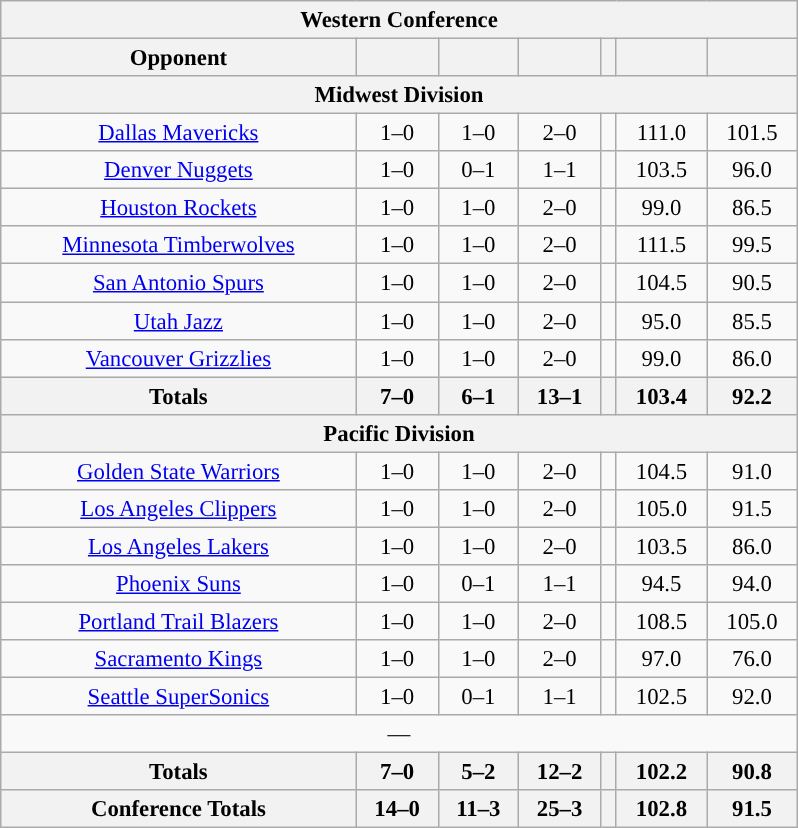<table class="wikitable" style="font-size:95%;text-align:center;width:35em">
<tr>
<th colspan="7">Western Conference</th>
</tr>
<tr>
<th>Opponent</th>
<th></th>
<th></th>
<th></th>
<th></th>
<th></th>
<th></th>
</tr>
<tr>
<th colspan="7">Midwest Division</th>
</tr>
<tr>
<td><a href='#'>Dallas Mavericks</a></td>
<td>1–0</td>
<td>1–0</td>
<td>2–0</td>
<td></td>
<td>111.0</td>
<td>101.5</td>
</tr>
<tr>
<td><a href='#'>Denver Nuggets</a></td>
<td>1–0</td>
<td>0–1</td>
<td>1–1</td>
<td></td>
<td>103.5</td>
<td>96.0</td>
</tr>
<tr>
<td><a href='#'>Houston Rockets</a></td>
<td>1–0</td>
<td>1–0</td>
<td>2–0</td>
<td></td>
<td>99.0</td>
<td>86.5</td>
</tr>
<tr>
<td><a href='#'>Minnesota Timberwolves</a></td>
<td>1–0</td>
<td>1–0</td>
<td>2–0</td>
<td></td>
<td>111.5</td>
<td>99.5</td>
</tr>
<tr>
<td><a href='#'>San Antonio Spurs</a></td>
<td>1–0</td>
<td>1–0</td>
<td>2–0</td>
<td></td>
<td>104.5</td>
<td>90.5</td>
</tr>
<tr>
<td><a href='#'>Utah Jazz</a></td>
<td>1–0</td>
<td>1–0</td>
<td>2–0</td>
<td></td>
<td>95.0</td>
<td>85.5</td>
</tr>
<tr>
<td><a href='#'>Vancouver Grizzlies</a></td>
<td>1–0</td>
<td>1–0</td>
<td>2–0</td>
<td></td>
<td>99.0</td>
<td>86.0</td>
</tr>
<tr>
<th>Totals</th>
<th>7–0</th>
<th>6–1</th>
<th>13–1</th>
<th></th>
<th>103.4</th>
<th>92.2</th>
</tr>
<tr>
<th colspan="7">Pacific Division</th>
</tr>
<tr>
<td><a href='#'>Golden State Warriors</a></td>
<td>1–0</td>
<td>1–0</td>
<td>2–0</td>
<td></td>
<td>104.5</td>
<td>91.0</td>
</tr>
<tr>
<td><a href='#'>Los Angeles Clippers</a></td>
<td>1–0</td>
<td>1–0</td>
<td>2–0</td>
<td></td>
<td>105.0</td>
<td>91.5</td>
</tr>
<tr>
<td><a href='#'>Los Angeles Lakers</a></td>
<td>1–0</td>
<td>1–0</td>
<td>2–0</td>
<td></td>
<td>103.5</td>
<td>86.0</td>
</tr>
<tr>
<td><a href='#'>Phoenix Suns</a></td>
<td>1–0</td>
<td>0–1</td>
<td>1–1</td>
<td></td>
<td>94.5</td>
<td>94.0</td>
</tr>
<tr>
<td><a href='#'>Portland Trail Blazers</a></td>
<td>1–0</td>
<td>1–0</td>
<td>2–0</td>
<td></td>
<td>108.5</td>
<td>105.0</td>
</tr>
<tr>
<td><a href='#'>Sacramento Kings</a></td>
<td>1–0</td>
<td>1–0</td>
<td>2–0</td>
<td></td>
<td>97.0</td>
<td>76.0</td>
</tr>
<tr>
<td><a href='#'>Seattle SuperSonics</a></td>
<td>1–0</td>
<td>0–1</td>
<td>1–1</td>
<td></td>
<td>102.5</td>
<td>92.0</td>
</tr>
<tr>
<td colspan="7">—</td>
</tr>
<tr>
<th>Totals</th>
<th>7–0</th>
<th>5–2</th>
<th>12–2</th>
<th></th>
<th>102.2</th>
<th>90.8</th>
</tr>
<tr>
<th>Conference Totals</th>
<th>14–0</th>
<th>11–3</th>
<th>25–3</th>
<th></th>
<th>102.8</th>
<th>91.5</th>
</tr>
</table>
